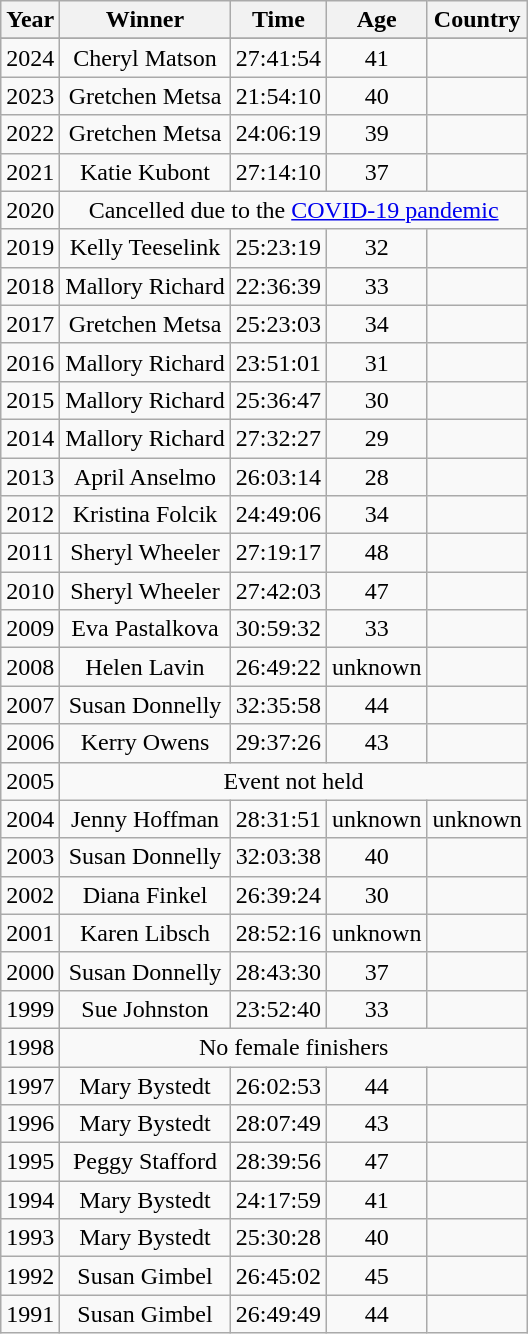<table class="wikitable sortable" style="text-align:center" cellpadding ="2">
<tr>
<th>Year</th>
<th>Winner</th>
<th>Time</th>
<th>Age</th>
<th>Country</th>
</tr>
<tr>
</tr>
<tr>
<td>2024</td>
<td>Cheryl Matson</td>
<td>27:41:54</td>
<td>41</td>
<td></td>
</tr>
<tr>
<td>2023</td>
<td>Gretchen Metsa</td>
<td>21:54:10</td>
<td>40</td>
<td></td>
</tr>
<tr>
<td>2022</td>
<td>Gretchen Metsa</td>
<td>24:06:19</td>
<td>39</td>
<td></td>
</tr>
<tr>
<td>2021</td>
<td>Katie Kubont</td>
<td>27:14:10</td>
<td>37</td>
<td></td>
</tr>
<tr>
<td>2020</td>
<td colspan="4">Cancelled due to the <a href='#'>COVID-19 pandemic</a></td>
</tr>
<tr>
<td>2019</td>
<td>Kelly Teeselink</td>
<td>25:23:19</td>
<td>32</td>
<td></td>
</tr>
<tr>
<td>2018</td>
<td>Mallory Richard</td>
<td>22:36:39</td>
<td>33</td>
<td></td>
</tr>
<tr>
<td>2017</td>
<td>Gretchen Metsa</td>
<td>25:23:03</td>
<td>34</td>
<td></td>
</tr>
<tr>
<td>2016</td>
<td>Mallory Richard</td>
<td>23:51:01</td>
<td>31</td>
<td></td>
</tr>
<tr>
<td>2015</td>
<td>Mallory Richard</td>
<td>25:36:47</td>
<td>30</td>
<td></td>
</tr>
<tr>
<td>2014</td>
<td>Mallory Richard</td>
<td>27:32:27</td>
<td>29</td>
<td></td>
</tr>
<tr>
<td>2013</td>
<td>April Anselmo</td>
<td>26:03:14</td>
<td>28</td>
<td></td>
</tr>
<tr>
<td>2012</td>
<td>Kristina Folcik</td>
<td>24:49:06</td>
<td>34</td>
<td></td>
</tr>
<tr>
<td>2011</td>
<td>Sheryl Wheeler</td>
<td>27:19:17</td>
<td>48</td>
<td></td>
</tr>
<tr>
<td>2010</td>
<td>Sheryl Wheeler</td>
<td>27:42:03</td>
<td>47</td>
<td></td>
</tr>
<tr>
<td>2009</td>
<td>Eva Pastalkova</td>
<td>30:59:32</td>
<td>33</td>
<td></td>
</tr>
<tr>
<td>2008</td>
<td>Helen Lavin</td>
<td>26:49:22</td>
<td>unknown</td>
<td></td>
</tr>
<tr>
<td>2007</td>
<td>Susan Donnelly</td>
<td>32:35:58</td>
<td>44</td>
<td></td>
</tr>
<tr>
<td>2006</td>
<td>Kerry Owens</td>
<td>29:37:26</td>
<td>43</td>
<td></td>
</tr>
<tr>
<td>2005</td>
<td colspan="4">Event not held</td>
</tr>
<tr>
<td>2004</td>
<td>Jenny Hoffman</td>
<td>28:31:51</td>
<td>unknown</td>
<td>unknown</td>
</tr>
<tr>
<td>2003</td>
<td>Susan Donnelly</td>
<td>32:03:38</td>
<td>40</td>
<td></td>
</tr>
<tr>
<td>2002</td>
<td>Diana Finkel</td>
<td>26:39:24</td>
<td>30</td>
<td></td>
</tr>
<tr>
<td>2001</td>
<td>Karen Libsch</td>
<td>28:52:16</td>
<td>unknown</td>
<td></td>
</tr>
<tr>
<td>2000</td>
<td>Susan Donnelly</td>
<td>28:43:30</td>
<td>37</td>
<td></td>
</tr>
<tr>
<td>1999</td>
<td>Sue Johnston</td>
<td>23:52:40</td>
<td>33</td>
<td></td>
</tr>
<tr>
<td>1998</td>
<td colspan="4">No female finishers</td>
</tr>
<tr>
<td>1997</td>
<td>Mary Bystedt</td>
<td>26:02:53</td>
<td>44</td>
<td></td>
</tr>
<tr>
<td>1996</td>
<td>Mary Bystedt</td>
<td>28:07:49</td>
<td>43</td>
<td></td>
</tr>
<tr>
<td>1995</td>
<td>Peggy Stafford</td>
<td>28:39:56</td>
<td>47</td>
<td></td>
</tr>
<tr>
<td>1994</td>
<td>Mary Bystedt</td>
<td>24:17:59</td>
<td>41</td>
<td></td>
</tr>
<tr>
<td>1993</td>
<td>Mary Bystedt</td>
<td>25:30:28</td>
<td>40</td>
<td></td>
</tr>
<tr>
<td>1992</td>
<td>Susan Gimbel</td>
<td>26:45:02</td>
<td>45</td>
<td></td>
</tr>
<tr>
<td>1991</td>
<td>Susan Gimbel</td>
<td>26:49:49</td>
<td>44</td>
<td></td>
</tr>
</table>
